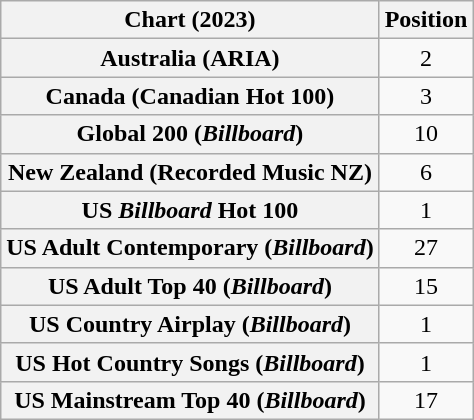<table class="wikitable sortable plainrowheaders" style="text-align:center">
<tr>
<th scope="col">Chart (2023)</th>
<th scope="col">Position</th>
</tr>
<tr>
<th scope="row">Australia (ARIA)</th>
<td>2</td>
</tr>
<tr>
<th scope="row">Canada (Canadian Hot 100)</th>
<td>3</td>
</tr>
<tr>
<th scope="row">Global 200 (<em>Billboard</em>)</th>
<td>10</td>
</tr>
<tr>
<th scope="row">New Zealand (Recorded Music NZ)</th>
<td>6</td>
</tr>
<tr>
<th scope="row">US <em>Billboard</em> Hot 100</th>
<td>1</td>
</tr>
<tr>
<th scope="row">US Adult Contemporary (<em>Billboard</em>)</th>
<td>27</td>
</tr>
<tr>
<th scope="row">US Adult Top 40 (<em>Billboard</em>)</th>
<td>15</td>
</tr>
<tr>
<th scope="row">US Country Airplay (<em>Billboard</em>)</th>
<td>1</td>
</tr>
<tr>
<th scope="row">US Hot Country Songs (<em>Billboard</em>)</th>
<td>1</td>
</tr>
<tr>
<th scope="row">US Mainstream Top 40 (<em>Billboard</em>)</th>
<td>17</td>
</tr>
</table>
